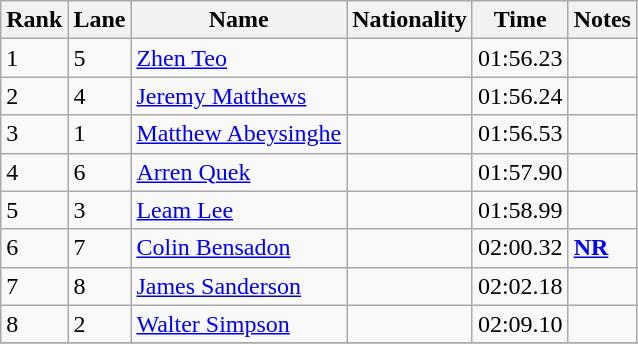<table class="wikitable">
<tr>
<th>Rank</th>
<th>Lane</th>
<th>Name</th>
<th>Nationality</th>
<th>Time</th>
<th>Notes</th>
</tr>
<tr>
<td>1</td>
<td>5</td>
<td><a href='#'>Zhen Teo</a></td>
<td></td>
<td>01:56.23</td>
<td></td>
</tr>
<tr>
<td>2</td>
<td>4</td>
<td><a href='#'>Jeremy Matthews</a></td>
<td></td>
<td>01:56.24</td>
<td></td>
</tr>
<tr>
<td>3</td>
<td>1</td>
<td><a href='#'>Matthew Abeysinghe</a></td>
<td></td>
<td>01:56.53</td>
<td></td>
</tr>
<tr>
<td>4</td>
<td>6</td>
<td><a href='#'>Arren Quek</a></td>
<td></td>
<td>01:57.90</td>
<td></td>
</tr>
<tr>
<td>5</td>
<td>3</td>
<td><a href='#'>Leam Lee</a></td>
<td></td>
<td>01:58.99</td>
<td></td>
</tr>
<tr>
<td>6</td>
<td>7</td>
<td><a href='#'>Colin Bensadon</a></td>
<td></td>
<td>02:00.32</td>
<td><strong><a href='#'>NR</a></strong></td>
</tr>
<tr>
<td>7</td>
<td>8</td>
<td><a href='#'>James Sanderson</a></td>
<td></td>
<td>02:02.18</td>
<td></td>
</tr>
<tr>
<td>8</td>
<td>2</td>
<td><a href='#'>Walter Simpson</a></td>
<td></td>
<td>02:09.10</td>
<td></td>
</tr>
<tr>
</tr>
</table>
